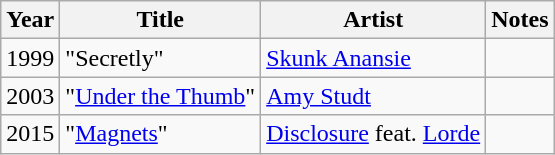<table class="wikitable">
<tr>
<th>Year</th>
<th>Title</th>
<th>Artist</th>
<th>Notes</th>
</tr>
<tr>
<td>1999</td>
<td>"Secretly"</td>
<td><a href='#'>Skunk Anansie</a></td>
<td></td>
</tr>
<tr>
<td>2003</td>
<td>"<a href='#'>Under the Thumb</a>"</td>
<td><a href='#'>Amy Studt</a></td>
<td></td>
</tr>
<tr>
<td>2015</td>
<td>"<a href='#'>Magnets</a>"</td>
<td><a href='#'>Disclosure</a> feat. <a href='#'>Lorde</a></td>
<td></td>
</tr>
</table>
